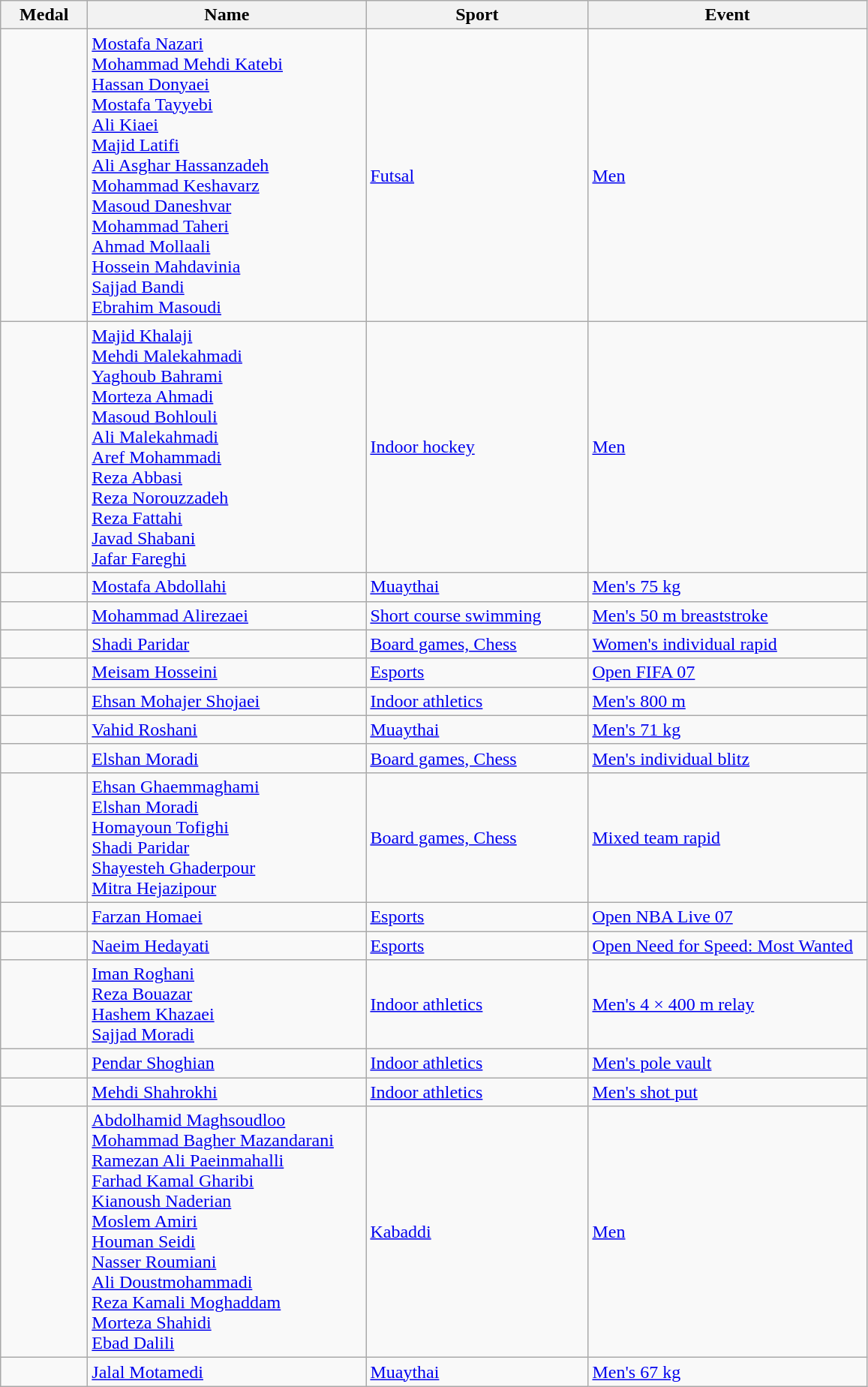<table class="wikitable sortable" style="text-align:left;">
<tr>
<th width="70">Medal</th>
<th width="240">Name</th>
<th width="190">Sport</th>
<th width="240">Event</th>
</tr>
<tr>
<td></td>
<td><a href='#'>Mostafa Nazari</a><br><a href='#'>Mohammad Mehdi Katebi</a><br><a href='#'>Hassan Donyaei</a><br><a href='#'>Mostafa Tayyebi</a><br><a href='#'>Ali Kiaei</a><br><a href='#'>Majid Latifi</a><br><a href='#'>Ali Asghar Hassanzadeh</a><br><a href='#'>Mohammad Keshavarz</a><br><a href='#'>Masoud Daneshvar</a><br><a href='#'>Mohammad Taheri</a><br><a href='#'>Ahmad Mollaali</a><br><a href='#'>Hossein Mahdavinia</a><br><a href='#'>Sajjad Bandi</a><br><a href='#'>Ebrahim Masoudi</a></td>
<td><a href='#'>Futsal</a></td>
<td><a href='#'>Men</a></td>
</tr>
<tr>
<td></td>
<td><a href='#'>Majid Khalaji</a><br> <a href='#'>Mehdi Malekahmadi</a><br> <a href='#'>Yaghoub Bahrami</a><br> <a href='#'>Morteza Ahmadi</a><br> <a href='#'>Masoud Bohlouli</a><br> <a href='#'>Ali Malekahmadi</a><br> <a href='#'>Aref Mohammadi</a><br> <a href='#'>Reza Abbasi</a><br> <a href='#'>Reza Norouzzadeh</a><br> <a href='#'>Reza Fattahi</a><br> <a href='#'>Javad Shabani</a><br> <a href='#'>Jafar Fareghi</a></td>
<td><a href='#'>Indoor hockey</a></td>
<td><a href='#'>Men</a></td>
</tr>
<tr>
<td></td>
<td><a href='#'>Mostafa Abdollahi</a></td>
<td><a href='#'>Muaythai</a></td>
<td><a href='#'>Men's 75 kg</a></td>
</tr>
<tr>
<td></td>
<td><a href='#'>Mohammad Alirezaei</a></td>
<td><a href='#'>Short course swimming</a></td>
<td><a href='#'>Men's 50 m breaststroke</a></td>
</tr>
<tr>
<td></td>
<td><a href='#'>Shadi Paridar</a></td>
<td><a href='#'>Board games, Chess</a></td>
<td><a href='#'>Women's individual rapid</a></td>
</tr>
<tr>
<td></td>
<td><a href='#'>Meisam Hosseini</a></td>
<td><a href='#'>Esports</a></td>
<td><a href='#'>Open FIFA 07</a></td>
</tr>
<tr>
<td></td>
<td><a href='#'>Ehsan Mohajer Shojaei</a></td>
<td><a href='#'>Indoor athletics</a></td>
<td><a href='#'>Men's 800 m</a></td>
</tr>
<tr>
<td></td>
<td><a href='#'>Vahid Roshani</a></td>
<td><a href='#'>Muaythai</a></td>
<td><a href='#'>Men's 71 kg</a></td>
</tr>
<tr>
<td></td>
<td><a href='#'>Elshan Moradi</a></td>
<td><a href='#'>Board games, Chess</a></td>
<td><a href='#'>Men's individual blitz</a></td>
</tr>
<tr>
<td></td>
<td><a href='#'>Ehsan Ghaemmaghami</a><br><a href='#'>Elshan Moradi</a><br><a href='#'>Homayoun Tofighi</a><br><a href='#'>Shadi Paridar</a><br><a href='#'>Shayesteh Ghaderpour</a><br><a href='#'>Mitra Hejazipour</a></td>
<td><a href='#'>Board games, Chess</a></td>
<td><a href='#'>Mixed team rapid</a></td>
</tr>
<tr>
<td></td>
<td><a href='#'>Farzan Homaei</a></td>
<td><a href='#'>Esports</a></td>
<td><a href='#'>Open NBA Live 07</a></td>
</tr>
<tr>
<td></td>
<td><a href='#'>Naeim Hedayati</a></td>
<td><a href='#'>Esports</a></td>
<td><a href='#'>Open Need for Speed: Most Wanted</a></td>
</tr>
<tr>
<td></td>
<td><a href='#'>Iman Roghani</a><br><a href='#'>Reza Bouazar</a><br><a href='#'>Hashem Khazaei</a><br><a href='#'>Sajjad Moradi</a></td>
<td><a href='#'>Indoor athletics</a></td>
<td><a href='#'>Men's 4 × 400 m relay</a></td>
</tr>
<tr>
<td></td>
<td><a href='#'>Pendar Shoghian</a></td>
<td><a href='#'>Indoor athletics</a></td>
<td><a href='#'>Men's pole vault</a></td>
</tr>
<tr>
<td></td>
<td><a href='#'>Mehdi Shahrokhi</a></td>
<td><a href='#'>Indoor athletics</a></td>
<td><a href='#'>Men's shot put</a></td>
</tr>
<tr>
<td></td>
<td><a href='#'>Abdolhamid Maghsoudloo</a><br> <a href='#'>Mohammad Bagher Mazandarani</a><br> <a href='#'>Ramezan Ali Paeinmahalli</a><br> <a href='#'>Farhad Kamal Gharibi</a><br> <a href='#'>Kianoush Naderian</a><br> <a href='#'>Moslem Amiri</a><br> <a href='#'>Houman Seidi</a><br> <a href='#'>Nasser Roumiani</a><br> <a href='#'>Ali Doustmohammadi</a><br><a href='#'>Reza Kamali Moghaddam</a><br><a href='#'>Morteza Shahidi</a><br><a href='#'>Ebad Dalili</a></td>
<td><a href='#'>Kabaddi</a></td>
<td><a href='#'>Men</a></td>
</tr>
<tr>
<td></td>
<td><a href='#'>Jalal Motamedi</a></td>
<td><a href='#'>Muaythai</a></td>
<td><a href='#'>Men's 67 kg</a></td>
</tr>
</table>
